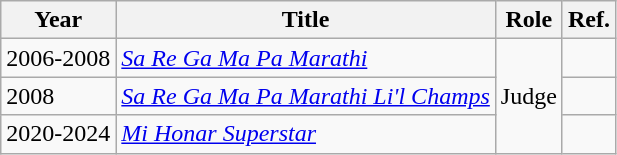<table class="wikitable">
<tr>
<th>Year</th>
<th>Title</th>
<th>Role</th>
<th>Ref.</th>
</tr>
<tr>
<td>2006-2008</td>
<td><em><a href='#'>Sa Re Ga Ma Pa Marathi</a></em></td>
<td rowspan="3">Judge</td>
<td></td>
</tr>
<tr>
<td>2008</td>
<td><em><a href='#'>Sa Re Ga Ma Pa Marathi Li'l Champs</a></em></td>
<td></td>
</tr>
<tr>
<td>2020-2024</td>
<td><em><a href='#'>Mi Honar Superstar</a></em></td>
<td></td>
</tr>
</table>
